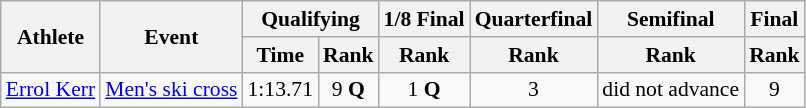<table class="wikitable" style="font-size:90%">
<tr>
<th rowspan="2">Athlete</th>
<th rowspan="2">Event</th>
<th colspan="2">Qualifying</th>
<th>1/8 Final</th>
<th>Quarterfinal</th>
<th>Semifinal</th>
<th colspan=2>Final</th>
</tr>
<tr>
<th>Time</th>
<th>Rank</th>
<th>Rank</th>
<th>Rank</th>
<th>Rank</th>
<th>Rank</th>
</tr>
<tr>
<td><a href='#'>Errol Kerr</a></td>
<td><a href='#'>Men's ski cross</a></td>
<td align="center">1:13.71</td>
<td align="center">9 <strong>Q</strong></td>
<td align="center">1 <strong>Q</strong></td>
<td align="center">3</td>
<td align="center">did not advance</td>
<td align="center">9</td>
</tr>
</table>
